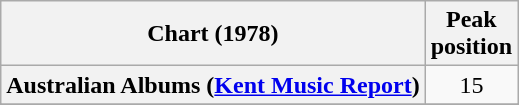<table class="wikitable sortable plainrowheaders" style="text-align:center">
<tr>
<th scope="col">Chart (1978)</th>
<th scope="col">Peak<br> position</th>
</tr>
<tr>
<th scope="row">Australian Albums (<a href='#'>Kent Music Report</a>)</th>
<td>15</td>
</tr>
<tr>
</tr>
<tr>
</tr>
<tr>
</tr>
<tr>
</tr>
<tr>
</tr>
<tr>
</tr>
</table>
